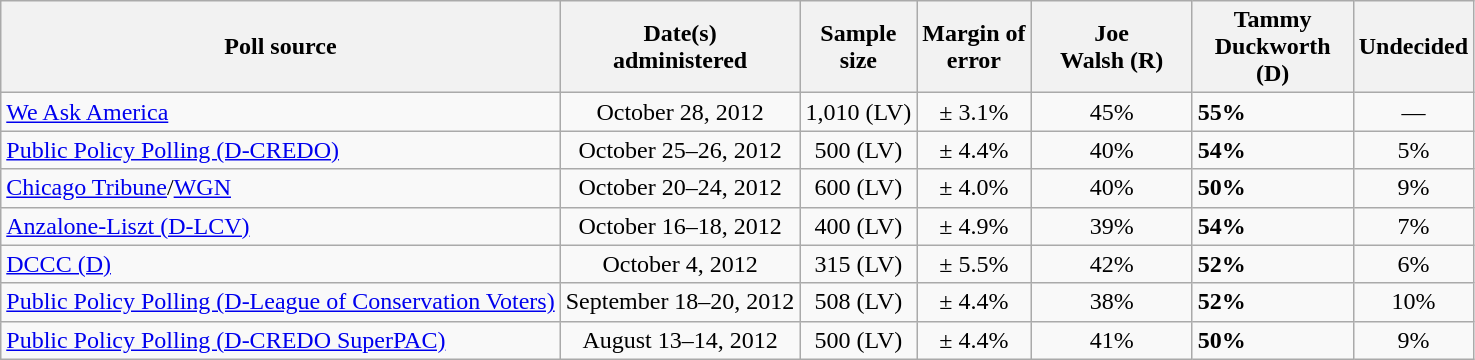<table class="wikitable">
<tr>
<th>Poll source</th>
<th>Date(s)<br>administered</th>
<th>Sample<br>size</th>
<th>Margin of<br>error</th>
<th style="width:100px;">Joe<br>Walsh (R)</th>
<th style="width:100px;">Tammy<br>Duckworth (D)</th>
<th>Undecided</th>
</tr>
<tr>
<td><a href='#'>We Ask America</a></td>
<td align=center>October 28, 2012</td>
<td align=center>1,010 (LV)</td>
<td align=center>± 3.1%</td>
<td align=center>45%</td>
<td><strong>55%</strong></td>
<td align=center>—</td>
</tr>
<tr>
<td><a href='#'>Public Policy Polling (D-CREDO)</a></td>
<td align=center>October 25–26, 2012</td>
<td align=center>500 (LV)</td>
<td align=center>± 4.4%</td>
<td align=center>40%</td>
<td><strong>54%</strong></td>
<td align=center>5%</td>
</tr>
<tr>
<td><a href='#'>Chicago Tribune</a>/<a href='#'>WGN</a></td>
<td align=center>October 20–24, 2012</td>
<td align=center>600 (LV)</td>
<td align=center>± 4.0%</td>
<td align=center>40%</td>
<td><strong>50%</strong></td>
<td align=center>9%</td>
</tr>
<tr>
<td><a href='#'>Anzalone-Liszt (D-LCV)</a></td>
<td align=center>October 16–18, 2012</td>
<td align=center>400 (LV)</td>
<td align=center>± 4.9%</td>
<td align=center>39%</td>
<td><strong>54%</strong></td>
<td align=center>7%</td>
</tr>
<tr>
<td><a href='#'>DCCC (D)</a></td>
<td align=center>October 4, 2012</td>
<td align=center>315 (LV)</td>
<td align=center>± 5.5%</td>
<td align=center>42%</td>
<td><strong>52%</strong></td>
<td align=center>6%</td>
</tr>
<tr>
<td><a href='#'>Public Policy Polling (D-League of Conservation Voters)</a></td>
<td align=center>September 18–20, 2012</td>
<td align=center>508 (LV)</td>
<td align=center>± 4.4%</td>
<td align=center>38%</td>
<td><strong>52%</strong></td>
<td align=center>10%</td>
</tr>
<tr>
<td><a href='#'>Public Policy Polling (D-CREDO SuperPAC)</a></td>
<td align=center>August 13–14, 2012</td>
<td align=center>500 (LV)</td>
<td align=center>± 4.4%</td>
<td align=center>41%</td>
<td><strong>50%</strong></td>
<td align=center>9%</td>
</tr>
</table>
